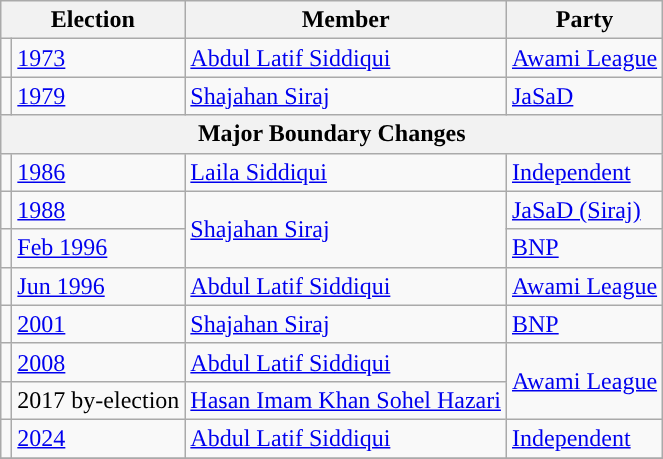<table class="wikitable">
<tr>
<th colspan="2">Election</th>
<th>Member</th>
<th>Party</th>
</tr>
<tr>
<td style="background-color:"></td>
<td><a href='#'>1973</a></td>
<td><a href='#'>Abdul Latif Siddiqui</a></td>
<td><a href='#'>Awami League</a></td>
</tr>
<tr>
<td style="background-color:"></td>
<td><a href='#'>1979</a></td>
<td><a href='#'>Shajahan Siraj</a></td>
<td><a href='#'>JaSaD</a></td>
</tr>
<tr>
<th colspan="4">Major Boundary Changes</th>
</tr>
<tr>
<td style="background-color:"></td>
<td><a href='#'>1986</a></td>
<td><a href='#'>Laila Siddiqui</a></td>
<td><a href='#'>Independent</a></td>
</tr>
<tr>
<td style="background-color:"></td>
<td><a href='#'>1988</a></td>
<td rowspan="2"><a href='#'>Shajahan Siraj</a></td>
<td><a href='#'>JaSaD (Siraj)</a></td>
</tr>
<tr>
<td style="background-color:"></td>
<td><a href='#'>Feb 1996</a></td>
<td><a href='#'>BNP</a></td>
</tr>
<tr>
<td style="background-color:"></td>
<td><a href='#'>Jun 1996</a></td>
<td><a href='#'>Abdul Latif Siddiqui</a></td>
<td><a href='#'>Awami League</a></td>
</tr>
<tr>
<td style="background-color:"></td>
<td><a href='#'>2001</a></td>
<td><a href='#'>Shajahan Siraj</a></td>
<td><a href='#'>BNP</a></td>
</tr>
<tr>
<td style="background-color:"></td>
<td><a href='#'>2008</a></td>
<td><a href='#'>Abdul Latif Siddiqui</a></td>
<td rowspan="2"><a href='#'>Awami League</a></td>
</tr>
<tr>
<td style="background-color:"></td>
<td>2017 by-election</td>
<td><a href='#'>Hasan Imam Khan Sohel Hazari</a></td>
</tr>
<tr>
<td style="background-color:"></td>
<td><a href='#'>2024</a></td>
<td><a href='#'>Abdul Latif Siddiqui</a></td>
<td><a href='#'>Independent</a></td>
</tr>
<tr>
</tr>
</table>
